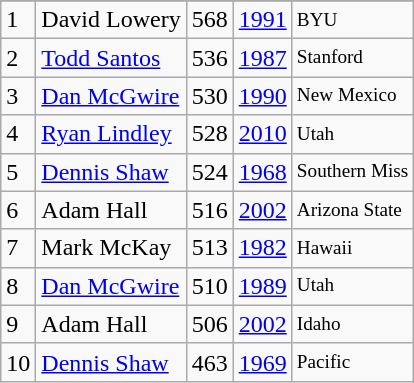<table class="wikitable">
<tr>
</tr>
<tr>
<td>1</td>
<td>David Lowery</td>
<td>568</td>
<td><a href='#'>1991</a></td>
<td style="font-size:80%;">BYU</td>
</tr>
<tr>
<td>2</td>
<td><a href='#'>Todd Santos</a></td>
<td>536</td>
<td><a href='#'>1987</a></td>
<td style="font-size:80%;">Stanford</td>
</tr>
<tr>
<td>3</td>
<td><a href='#'>Dan McGwire</a></td>
<td>530</td>
<td><a href='#'>1990</a></td>
<td style="font-size:80%;">New Mexico</td>
</tr>
<tr>
<td>4</td>
<td><a href='#'>Ryan Lindley</a></td>
<td>528</td>
<td><a href='#'>2010</a></td>
<td style="font-size:80%;">Utah</td>
</tr>
<tr>
<td>5</td>
<td><a href='#'>Dennis Shaw</a></td>
<td>524</td>
<td><a href='#'>1968</a></td>
<td style="font-size:80%;">Southern Miss</td>
</tr>
<tr>
<td>6</td>
<td>Adam Hall</td>
<td>516</td>
<td><a href='#'>2002</a></td>
<td style="font-size:80%;">Arizona State</td>
</tr>
<tr>
<td>7</td>
<td>Mark McKay</td>
<td>513</td>
<td><a href='#'>1982</a></td>
<td style="font-size:80%;">Hawaii</td>
</tr>
<tr>
<td>8</td>
<td><a href='#'>Dan McGwire</a></td>
<td>510</td>
<td><a href='#'>1989</a></td>
<td style="font-size:80%;">Utah</td>
</tr>
<tr>
<td>9</td>
<td>Adam Hall</td>
<td>506</td>
<td><a href='#'>2002</a></td>
<td style="font-size:80%;">Idaho</td>
</tr>
<tr>
<td>10</td>
<td><a href='#'>Dennis Shaw</a></td>
<td>463</td>
<td><a href='#'>1969</a></td>
<td style="font-size:80%;">Pacific</td>
</tr>
</table>
